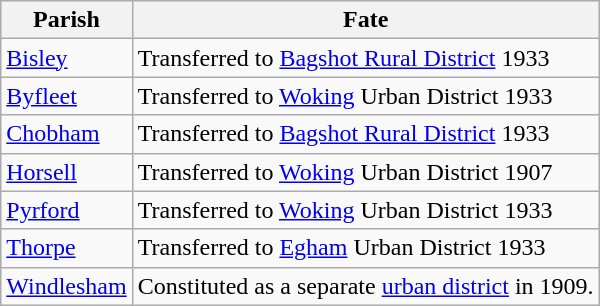<table class="wikitable">
<tr>
<th>Parish</th>
<th>Fate</th>
</tr>
<tr>
<td><a href='#'>Bisley</a></td>
<td>Transferred to <a href='#'>Bagshot Rural District</a> 1933</td>
</tr>
<tr>
<td><a href='#'>Byfleet</a></td>
<td>Transferred to <a href='#'>Woking</a> Urban District 1933</td>
</tr>
<tr>
<td><a href='#'>Chobham</a></td>
<td>Transferred to <a href='#'>Bagshot Rural District</a> 1933</td>
</tr>
<tr>
<td><a href='#'>Horsell</a></td>
<td>Transferred to <a href='#'>Woking</a> Urban District 1907</td>
</tr>
<tr>
<td><a href='#'>Pyrford</a></td>
<td>Transferred to <a href='#'>Woking</a> Urban District 1933</td>
</tr>
<tr>
<td><a href='#'>Thorpe</a></td>
<td>Transferred to <a href='#'>Egham</a> Urban District 1933</td>
</tr>
<tr>
<td><a href='#'>Windlesham</a></td>
<td>Constituted as a separate <a href='#'>urban district</a> in 1909.</td>
</tr>
</table>
